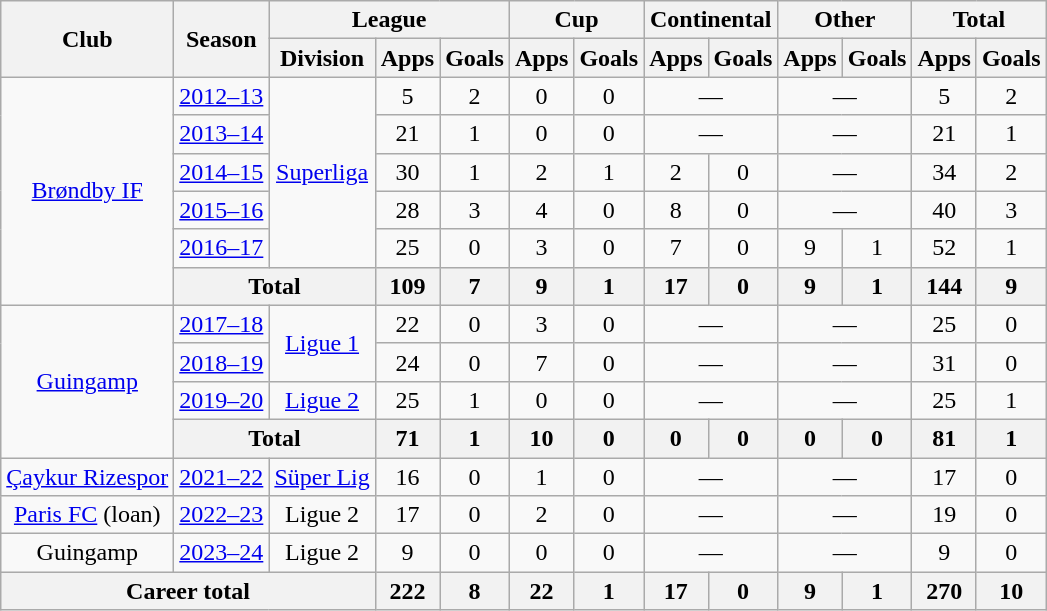<table class="wikitable" style="text-align:center">
<tr>
<th rowspan="2">Club</th>
<th rowspan="2">Season</th>
<th colspan="3">League</th>
<th colspan="2">Cup</th>
<th colspan="2">Continental</th>
<th colspan="2">Other</th>
<th colspan="2">Total</th>
</tr>
<tr>
<th>Division</th>
<th>Apps</th>
<th>Goals</th>
<th>Apps</th>
<th>Goals</th>
<th>Apps</th>
<th>Goals</th>
<th>Apps</th>
<th>Goals</th>
<th>Apps</th>
<th>Goals</th>
</tr>
<tr>
<td rowspan="6"><a href='#'>Brøndby IF</a></td>
<td><a href='#'>2012–13</a></td>
<td rowspan="5"><a href='#'>Superliga</a></td>
<td>5</td>
<td>2</td>
<td>0</td>
<td>0</td>
<td colspan="2">—</td>
<td colspan="2">—</td>
<td>5</td>
<td>2</td>
</tr>
<tr>
<td><a href='#'>2013–14</a></td>
<td>21</td>
<td>1</td>
<td>0</td>
<td>0</td>
<td colspan="2">—</td>
<td colspan="2">—</td>
<td>21</td>
<td>1</td>
</tr>
<tr>
<td><a href='#'>2014–15</a></td>
<td>30</td>
<td>1</td>
<td>2</td>
<td>1</td>
<td>2</td>
<td>0</td>
<td colspan="2">—</td>
<td>34</td>
<td>2</td>
</tr>
<tr>
<td><a href='#'>2015–16</a></td>
<td>28</td>
<td>3</td>
<td>4</td>
<td>0</td>
<td>8</td>
<td>0</td>
<td colspan="2">—</td>
<td>40</td>
<td>3</td>
</tr>
<tr>
<td><a href='#'>2016–17</a></td>
<td>25</td>
<td>0</td>
<td>3</td>
<td>0</td>
<td>7</td>
<td>0</td>
<td>9</td>
<td>1</td>
<td>52</td>
<td>1</td>
</tr>
<tr>
<th colspan="2">Total</th>
<th>109</th>
<th>7</th>
<th>9</th>
<th>1</th>
<th>17</th>
<th>0</th>
<th>9</th>
<th>1</th>
<th>144</th>
<th>9</th>
</tr>
<tr>
<td rowspan="4"><a href='#'>Guingamp</a></td>
<td><a href='#'>2017–18</a></td>
<td rowspan="2"><a href='#'>Ligue 1</a></td>
<td>22</td>
<td>0</td>
<td>3</td>
<td>0</td>
<td colspan="2">—</td>
<td colspan="2">—</td>
<td>25</td>
<td>0</td>
</tr>
<tr>
<td><a href='#'>2018–19</a></td>
<td>24</td>
<td>0</td>
<td>7</td>
<td>0</td>
<td colspan="2">—</td>
<td colspan="2">—</td>
<td>31</td>
<td>0</td>
</tr>
<tr>
<td><a href='#'>2019–20</a></td>
<td><a href='#'>Ligue 2</a></td>
<td>25</td>
<td>1</td>
<td>0</td>
<td>0</td>
<td colspan="2">—</td>
<td colspan="2">—</td>
<td>25</td>
<td>1</td>
</tr>
<tr>
<th colspan="2">Total</th>
<th>71</th>
<th>1</th>
<th>10</th>
<th>0</th>
<th>0</th>
<th>0</th>
<th>0</th>
<th>0</th>
<th>81</th>
<th>1</th>
</tr>
<tr>
<td><a href='#'>Çaykur Rizespor</a></td>
<td><a href='#'>2021–22</a></td>
<td><a href='#'>Süper Lig</a></td>
<td>16</td>
<td>0</td>
<td>1</td>
<td>0</td>
<td colspan="2">—</td>
<td colspan="2">—</td>
<td>17</td>
<td>0</td>
</tr>
<tr>
<td><a href='#'>Paris FC</a> (loan)</td>
<td><a href='#'>2022–23</a></td>
<td>Ligue 2</td>
<td>17</td>
<td>0</td>
<td>2</td>
<td>0</td>
<td colspan="2">—</td>
<td colspan="2">—</td>
<td>19</td>
<td>0</td>
</tr>
<tr>
<td>Guingamp</td>
<td><a href='#'>2023–24</a></td>
<td>Ligue 2</td>
<td>9</td>
<td>0</td>
<td>0</td>
<td>0</td>
<td colspan="2">—</td>
<td colspan="2">—</td>
<td>9</td>
<td>0</td>
</tr>
<tr>
<th colspan="3">Career total</th>
<th>222</th>
<th>8</th>
<th>22</th>
<th>1</th>
<th>17</th>
<th>0</th>
<th>9</th>
<th>1</th>
<th>270</th>
<th>10</th>
</tr>
</table>
